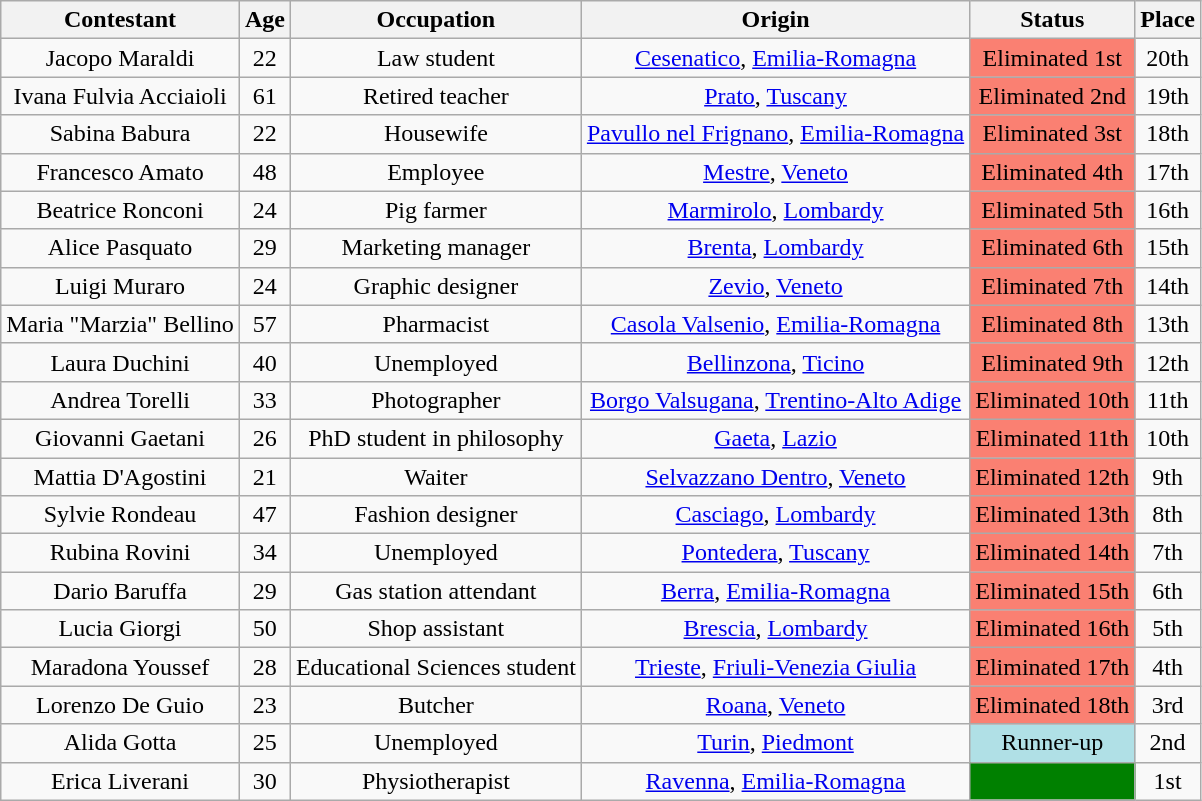<table class="wikitable" style="text-align: center;">
<tr>
<th>Contestant</th>
<th>Age</th>
<th>Occupation</th>
<th>Origin</th>
<th>Status</th>
<th>Place</th>
</tr>
<tr>
<td>Jacopo Maraldi</td>
<td>22</td>
<td>Law student</td>
<td><a href='#'>Cesenatico</a>, <a href='#'>Emilia-Romagna</a></td>
<td bgcolor=#fa8072>Eliminated 1st</td>
<td>20th</td>
</tr>
<tr>
<td>Ivana Fulvia Acciaioli</td>
<td>61</td>
<td>Retired teacher</td>
<td><a href='#'>Prato</a>, <a href='#'>Tuscany</a></td>
<td bgcolor=#fa8072>Eliminated 2nd</td>
<td>19th</td>
</tr>
<tr>
<td>Sabina Babura</td>
<td>22</td>
<td>Housewife</td>
<td><a href='#'>Pavullo nel Frignano</a>, <a href='#'>Emilia-Romagna</a></td>
<td bgcolor=#fa8072>Eliminated 3st</td>
<td>18th</td>
</tr>
<tr>
<td>Francesco Amato</td>
<td>48</td>
<td>Employee</td>
<td><a href='#'>Mestre</a>, <a href='#'>Veneto</a></td>
<td bgcolor=#fa8072>Eliminated 4th</td>
<td>17th</td>
</tr>
<tr>
<td>Beatrice Ronconi</td>
<td>24</td>
<td>Pig farmer</td>
<td><a href='#'>Marmirolo</a>, <a href='#'>Lombardy</a></td>
<td bgcolor=#fa8072>Eliminated 5th</td>
<td>16th</td>
</tr>
<tr>
<td>Alice Pasquato</td>
<td>29</td>
<td>Marketing manager</td>
<td><a href='#'>Brenta</a>, <a href='#'>Lombardy</a></td>
<td bgcolor=#fa8072>Eliminated 6th</td>
<td>15th</td>
</tr>
<tr>
<td>Luigi Muraro</td>
<td>24</td>
<td>Graphic designer</td>
<td><a href='#'>Zevio</a>, <a href='#'>Veneto</a></td>
<td bgcolor=#fa8072>Eliminated 7th</td>
<td>14th</td>
</tr>
<tr>
<td>Maria "Marzia" Bellino</td>
<td>57</td>
<td>Pharmacist</td>
<td><a href='#'>Casola Valsenio</a>, <a href='#'>Emilia-Romagna</a></td>
<td bgcolor=#fa8072>Eliminated 8th</td>
<td>13th</td>
</tr>
<tr>
<td>Laura Duchini</td>
<td>40</td>
<td>Unemployed</td>
<td><a href='#'>Bellinzona</a>, <a href='#'>Ticino</a></td>
<td bgcolor=#fa8072>Eliminated 9th</td>
<td>12th</td>
</tr>
<tr>
<td>Andrea Torelli</td>
<td>33</td>
<td>Photographer</td>
<td><a href='#'>Borgo Valsugana</a>, <a href='#'>Trentino-Alto Adige</a></td>
<td bgcolor=#fa8072>Eliminated 10th</td>
<td>11th</td>
</tr>
<tr>
<td>Giovanni Gaetani</td>
<td>26</td>
<td>PhD student in philosophy</td>
<td><a href='#'>Gaeta</a>, <a href='#'>Lazio</a></td>
<td bgcolor=#fa8072>Eliminated 11th</td>
<td>10th</td>
</tr>
<tr>
<td>Mattia D'Agostini</td>
<td>21</td>
<td>Waiter</td>
<td><a href='#'>Selvazzano Dentro</a>, <a href='#'>Veneto</a></td>
<td bgcolor=#fa8072>Eliminated 12th</td>
<td>9th</td>
</tr>
<tr>
<td>Sylvie Rondeau</td>
<td>47</td>
<td>Fashion designer</td>
<td><a href='#'>Casciago</a>, <a href='#'>Lombardy</a></td>
<td bgcolor=#fa8072>Eliminated 13th</td>
<td>8th</td>
</tr>
<tr>
<td>Rubina Rovini</td>
<td>34</td>
<td>Unemployed</td>
<td><a href='#'>Pontedera</a>, <a href='#'>Tuscany</a></td>
<td bgcolor=#fa8072>Eliminated 14th</td>
<td>7th</td>
</tr>
<tr>
<td>Dario Baruffa</td>
<td>29</td>
<td>Gas station attendant</td>
<td><a href='#'>Berra</a>, <a href='#'>Emilia-Romagna</a></td>
<td bgcolor=#fa8072>Eliminated 15th</td>
<td>6th</td>
</tr>
<tr>
<td>Lucia Giorgi</td>
<td>50</td>
<td>Shop assistant</td>
<td><a href='#'>Brescia</a>, <a href='#'>Lombardy</a></td>
<td bgcolor=#fa8072>Eliminated 16th</td>
<td>5th</td>
</tr>
<tr>
<td>Maradona Youssef</td>
<td>28</td>
<td>Educational Sciences student</td>
<td><a href='#'>Trieste</a>, <a href='#'>Friuli-Venezia Giulia</a></td>
<td bgcolor=#fa8072>Eliminated 17th</td>
<td>4th</td>
</tr>
<tr>
<td>Lorenzo De Guio</td>
<td>23</td>
<td>Butcher</td>
<td><a href='#'>Roana</a>, <a href='#'>Veneto</a></td>
<td bgcolor=#fa8072>Eliminated 18th</td>
<td>3rd</td>
</tr>
<tr>
<td>Alida Gotta</td>
<td>25</td>
<td>Unemployed</td>
<td><a href='#'>Turin</a>, <a href='#'>Piedmont</a></td>
<td bgcolor=#B0E0E6>Runner-up</td>
<td>2nd</td>
</tr>
<tr>
<td>Erica Liverani</td>
<td>30</td>
<td>Physiotherapist</td>
<td><a href='#'>Ravenna</a>, <a href='#'>Emilia-Romagna</a></td>
<td bgcolor=green></td>
<td>1st</td>
</tr>
</table>
